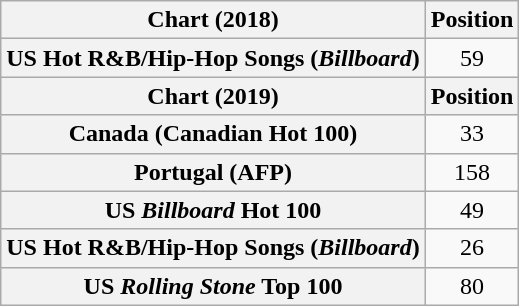<table class="wikitable sortable plainrowheaders" style="text-align:center">
<tr>
<th scope="col">Chart (2018)</th>
<th scope="col">Position</th>
</tr>
<tr>
<th scope="row">US Hot R&B/Hip-Hop Songs (<em>Billboard</em>)</th>
<td>59</td>
</tr>
<tr>
<th scope="col">Chart (2019)</th>
<th scope="col">Position</th>
</tr>
<tr>
<th scope="row">Canada (Canadian Hot 100)</th>
<td>33</td>
</tr>
<tr>
<th scope="row">Portugal (AFP)</th>
<td>158</td>
</tr>
<tr>
<th scope="row">US <em>Billboard</em> Hot 100</th>
<td>49</td>
</tr>
<tr>
<th scope="row">US Hot R&B/Hip-Hop Songs (<em>Billboard</em>)</th>
<td>26</td>
</tr>
<tr>
<th scope="row">US <em>Rolling Stone</em> Top 100</th>
<td>80</td>
</tr>
</table>
